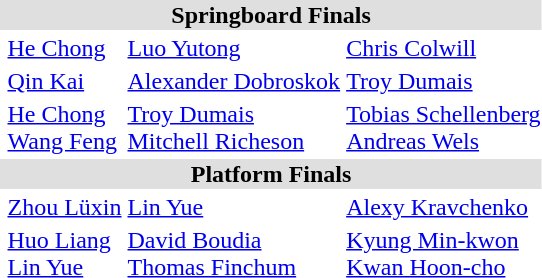<table>
<tr bgcolor="DFDFDF">
<td colspan="4" align="center"><strong>Springboard Finals</strong></td>
</tr>
<tr>
<th scope=row style="text-align:left"></th>
<td><a href='#'>He Chong</a><br><small></small></td>
<td><a href='#'>Luo Yutong</a><br><small></small></td>
<td><a href='#'>Chris Colwill</a><br><small></small></td>
</tr>
<tr>
<th scope=row style="text-align:left"></th>
<td><a href='#'>Qin Kai</a><br><small></small></td>
<td><a href='#'>Alexander Dobroskok</a><br><small></small></td>
<td><a href='#'>Troy Dumais</a><br><small></small></td>
</tr>
<tr>
<th scope=row style="text-align:left"></th>
<td><a href='#'>He Chong</a><br><a href='#'>Wang Feng</a><br><small></small></td>
<td><a href='#'>Troy Dumais</a><br><a href='#'>Mitchell Richeson</a><br><small></small></td>
<td><a href='#'>Tobias Schellenberg</a><br><a href='#'>Andreas Wels</a><br><small></small></td>
</tr>
<tr bgcolor="DFDFDF">
<td colspan="4" align="center"><strong>Platform Finals</strong></td>
</tr>
<tr>
<th scope=row style="text-align:left"></th>
<td><a href='#'>Zhou Lüxin</a><br><small></small></td>
<td><a href='#'>Lin Yue</a><br><small></small></td>
<td><a href='#'>Alexy Kravchenko</a><br><small></small></td>
</tr>
<tr>
<th scope=row style="text-align:left"></th>
<td><a href='#'>Huo Liang</a><br><a href='#'>Lin Yue</a><br><small></small></td>
<td><a href='#'>David Boudia</a><br><a href='#'>Thomas Finchum</a><br><small></small></td>
<td><a href='#'>Kyung Min-kwon</a><br><a href='#'>Kwan Hoon-cho</a><br><small></small></td>
</tr>
</table>
